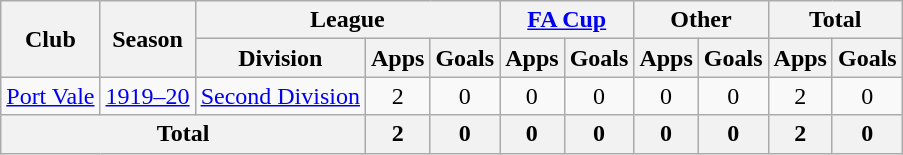<table class="wikitable" style="text-align:center">
<tr>
<th rowspan="2">Club</th>
<th rowspan="2">Season</th>
<th colspan="3">League</th>
<th colspan="2"><a href='#'>FA Cup</a></th>
<th colspan="2">Other</th>
<th colspan="2">Total</th>
</tr>
<tr>
<th>Division</th>
<th>Apps</th>
<th>Goals</th>
<th>Apps</th>
<th>Goals</th>
<th>Apps</th>
<th>Goals</th>
<th>Apps</th>
<th>Goals</th>
</tr>
<tr>
<td><a href='#'>Port Vale</a></td>
<td><a href='#'>1919–20</a></td>
<td><a href='#'>Second Division</a></td>
<td>2</td>
<td>0</td>
<td>0</td>
<td>0</td>
<td>0</td>
<td>0</td>
<td>2</td>
<td>0</td>
</tr>
<tr>
<th colspan="3">Total</th>
<th>2</th>
<th>0</th>
<th>0</th>
<th>0</th>
<th>0</th>
<th>0</th>
<th>2</th>
<th>0</th>
</tr>
</table>
